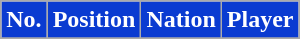<table class="wikitable sortable">
<tr>
<th style="background:#0A3BD1; color:#fff;" scope="col">No.</th>
<th style="background:#0A3BD1; color:#fff;" scope="col">Position</th>
<th style="background:#0A3BD1; color:#fff;" scope="col">Nation</th>
<th style="background:#0A3BD1; color:#fff;" scope="col">Player</th>
</tr>
<tr>
</tr>
</table>
